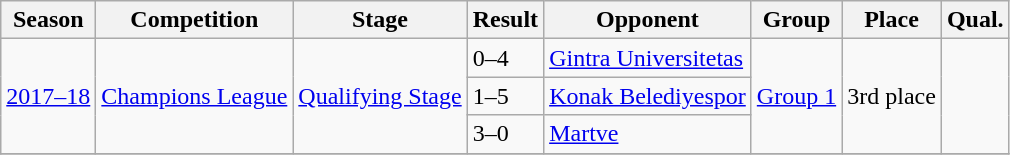<table class="wikitable">
<tr>
<th>Season</th>
<th>Competition</th>
<th>Stage</th>
<th>Result</th>
<th>Opponent</th>
<th>Group</th>
<th>Place</th>
<th>Qual.</th>
</tr>
<tr>
<td align="center" rowspan="3"><a href='#'>2017–18</a></td>
<td align="center" rowspan="3"><a href='#'>Champions League</a></td>
<td align="center" rowspan="3"><a href='#'>Qualifying Stage</a></td>
<td>0–4</td>
<td> <a href='#'>Gintra Universitetas</a></td>
<td rowspan="3" style="text-align:center;"><a href='#'>Group 1</a></td>
<td align="center" rowspan="3">3rd place</td>
<td align="center" rowspan="3"></td>
</tr>
<tr>
<td>1–5</td>
<td> <a href='#'>Konak Belediyespor</a></td>
</tr>
<tr>
<td>3–0</td>
<td> <a href='#'>Martve</a></td>
</tr>
<tr>
</tr>
</table>
